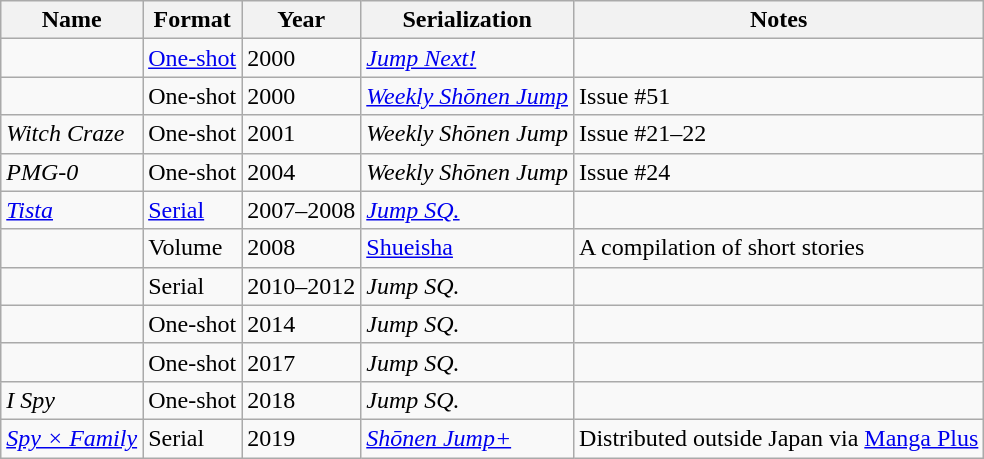<table class="wikitable">
<tr>
<th>Name</th>
<th>Format</th>
<th>Year</th>
<th><strong>Serialization</strong></th>
<th>Notes</th>
</tr>
<tr>
<td></td>
<td><a href='#'>One-shot</a></td>
<td>2000</td>
<td><a href='#'><em>Jump Next!</em></a></td>
<td></td>
</tr>
<tr>
<td></td>
<td>One-shot</td>
<td>2000</td>
<td><em><a href='#'>Weekly Shōnen Jump</a></em></td>
<td>Issue #51</td>
</tr>
<tr>
<td><em>Witch Craze</em></td>
<td>One-shot</td>
<td>2001</td>
<td><em>Weekly Shōnen Jump</em></td>
<td>Issue #21–22</td>
</tr>
<tr>
<td><em>PMG-0</em></td>
<td>One-shot</td>
<td>2004</td>
<td><em>Weekly Shōnen Jump</em></td>
<td>Issue #24</td>
</tr>
<tr>
<td><em><a href='#'>Tista</a></em></td>
<td><a href='#'>Serial</a></td>
<td>2007–2008</td>
<td><em><a href='#'>Jump SQ.</a></em></td>
<td></td>
</tr>
<tr>
<td></td>
<td>Volume</td>
<td>2008</td>
<td><a href='#'>Shueisha</a></td>
<td>A compilation of short stories</td>
</tr>
<tr>
<td></td>
<td>Serial</td>
<td>2010–2012</td>
<td><em>Jump SQ.</em></td>
<td></td>
</tr>
<tr>
<td></td>
<td>One-shot</td>
<td>2014</td>
<td><em>Jump SQ.</em></td>
<td></td>
</tr>
<tr>
<td></td>
<td>One-shot</td>
<td>2017</td>
<td><em>Jump SQ.</em></td>
<td></td>
</tr>
<tr>
<td><em>I Spy</em></td>
<td>One-shot</td>
<td>2018</td>
<td><em>Jump SQ.</em></td>
<td></td>
</tr>
<tr>
<td><em><a href='#'>Spy × Family</a></em></td>
<td>Serial</td>
<td>2019</td>
<td><em><a href='#'>Shōnen Jump+</a></em></td>
<td>Distributed outside Japan via <a href='#'>Manga Plus</a></td>
</tr>
</table>
